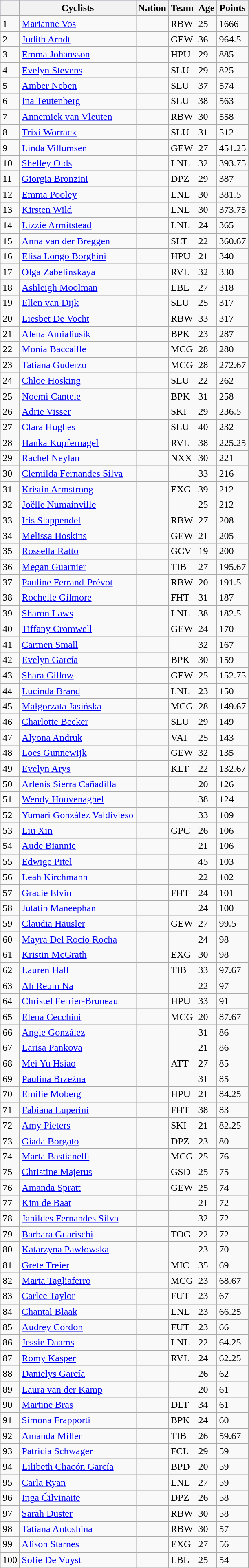<table class="wikitable sortable">
<tr style=background:#ccccff;>
<th></th>
<th>Cyclists</th>
<th>Nation</th>
<th>Team</th>
<th>Age</th>
<th>Points</th>
</tr>
<tr>
<td>1</td>
<td><a href='#'>Marianne Vos</a></td>
<td></td>
<td>RBW</td>
<td>25</td>
<td>1666</td>
</tr>
<tr>
<td>2</td>
<td><a href='#'>Judith Arndt</a></td>
<td></td>
<td>GEW</td>
<td>36</td>
<td>964.5</td>
</tr>
<tr>
<td>3</td>
<td><a href='#'>Emma Johansson</a></td>
<td></td>
<td>HPU</td>
<td>29</td>
<td>885</td>
</tr>
<tr>
<td>4</td>
<td><a href='#'>Evelyn Stevens</a></td>
<td></td>
<td>SLU</td>
<td>29</td>
<td>825</td>
</tr>
<tr>
<td>5</td>
<td><a href='#'>Amber Neben</a></td>
<td></td>
<td>SLU</td>
<td>37</td>
<td>574</td>
</tr>
<tr>
<td>6</td>
<td><a href='#'>Ina Teutenberg</a></td>
<td></td>
<td>SLU</td>
<td>38</td>
<td>563</td>
</tr>
<tr>
<td>7</td>
<td><a href='#'>Annemiek van Vleuten</a></td>
<td></td>
<td>RBW</td>
<td>30</td>
<td>558</td>
</tr>
<tr>
<td>8</td>
<td><a href='#'>Trixi Worrack</a></td>
<td></td>
<td>SLU</td>
<td>31</td>
<td>512</td>
</tr>
<tr>
<td>9</td>
<td><a href='#'>Linda Villumsen</a></td>
<td></td>
<td>GEW</td>
<td>27</td>
<td>451.25</td>
</tr>
<tr>
<td>10</td>
<td><a href='#'>Shelley Olds</a></td>
<td></td>
<td>LNL</td>
<td>32</td>
<td>393.75</td>
</tr>
<tr>
<td>11</td>
<td><a href='#'>Giorgia Bronzini</a></td>
<td></td>
<td>DPZ</td>
<td>29</td>
<td>387</td>
</tr>
<tr>
<td>12</td>
<td><a href='#'>Emma Pooley</a></td>
<td></td>
<td>LNL</td>
<td>30</td>
<td>381.5</td>
</tr>
<tr>
<td>13</td>
<td><a href='#'>Kirsten Wild</a></td>
<td></td>
<td>LNL</td>
<td>30</td>
<td>373.75</td>
</tr>
<tr>
<td>14</td>
<td><a href='#'>Lizzie Armitstead</a></td>
<td></td>
<td>LNL</td>
<td>24</td>
<td>365</td>
</tr>
<tr>
<td>15</td>
<td><a href='#'>Anna van der Breggen</a></td>
<td></td>
<td>SLT</td>
<td>22</td>
<td>360.67</td>
</tr>
<tr>
<td>16</td>
<td><a href='#'>Elisa Longo Borghini</a></td>
<td></td>
<td>HPU</td>
<td>21</td>
<td>340</td>
</tr>
<tr>
<td>17</td>
<td><a href='#'>Olga Zabelinskaya</a></td>
<td></td>
<td>RVL</td>
<td>32</td>
<td>330</td>
</tr>
<tr>
<td>18</td>
<td><a href='#'>Ashleigh Moolman</a></td>
<td></td>
<td>LBL</td>
<td>27</td>
<td>318</td>
</tr>
<tr>
<td>19</td>
<td><a href='#'>Ellen van Dijk</a></td>
<td></td>
<td>SLU</td>
<td>25</td>
<td>317</td>
</tr>
<tr>
<td>20</td>
<td><a href='#'>Liesbet De Vocht</a></td>
<td></td>
<td>RBW</td>
<td>33</td>
<td>317</td>
</tr>
<tr>
<td>21</td>
<td><a href='#'>Alena Amialiusik</a></td>
<td></td>
<td>BPK</td>
<td>23</td>
<td>287</td>
</tr>
<tr>
<td>22</td>
<td><a href='#'>Monia Baccaille</a></td>
<td></td>
<td>MCG</td>
<td>28</td>
<td>280</td>
</tr>
<tr>
<td>23</td>
<td><a href='#'>Tatiana Guderzo</a></td>
<td></td>
<td>MCG</td>
<td>28</td>
<td>272.67</td>
</tr>
<tr>
<td>24</td>
<td><a href='#'>Chloe Hosking</a></td>
<td></td>
<td>SLU</td>
<td>22</td>
<td>262</td>
</tr>
<tr>
<td>25</td>
<td><a href='#'>Noemi Cantele</a></td>
<td></td>
<td>BPK</td>
<td>31</td>
<td>258</td>
</tr>
<tr>
<td>26</td>
<td><a href='#'>Adrie Visser</a></td>
<td></td>
<td>SKI</td>
<td>29</td>
<td>236.5</td>
</tr>
<tr>
<td>27</td>
<td><a href='#'>Clara Hughes</a></td>
<td></td>
<td>SLU</td>
<td>40</td>
<td>232</td>
</tr>
<tr>
<td>28</td>
<td><a href='#'>Hanka Kupfernagel</a></td>
<td></td>
<td>RVL</td>
<td>38</td>
<td>225.25</td>
</tr>
<tr>
<td>29</td>
<td><a href='#'>Rachel Neylan</a></td>
<td></td>
<td>NXX</td>
<td>30</td>
<td>221</td>
</tr>
<tr>
<td>30</td>
<td><a href='#'>Clemilda Fernandes Silva</a></td>
<td></td>
<td></td>
<td>33</td>
<td>216</td>
</tr>
<tr>
<td>31</td>
<td><a href='#'>Kristin Armstrong</a></td>
<td></td>
<td>EXG</td>
<td>39</td>
<td>212</td>
</tr>
<tr>
<td>32</td>
<td><a href='#'>Joëlle Numainville</a></td>
<td></td>
<td></td>
<td>25</td>
<td>212</td>
</tr>
<tr>
<td>33</td>
<td><a href='#'>Iris Slappendel</a></td>
<td></td>
<td>RBW</td>
<td>27</td>
<td>208</td>
</tr>
<tr>
<td>34</td>
<td><a href='#'>Melissa Hoskins</a></td>
<td></td>
<td>GEW</td>
<td>21</td>
<td>205</td>
</tr>
<tr>
<td>35</td>
<td><a href='#'>Rossella Ratto</a></td>
<td></td>
<td>GCV</td>
<td>19</td>
<td>200</td>
</tr>
<tr>
<td>36</td>
<td><a href='#'>Megan Guarnier</a></td>
<td></td>
<td>TIB</td>
<td>27</td>
<td>195.67</td>
</tr>
<tr>
<td>37</td>
<td><a href='#'>Pauline Ferrand-Prévot</a></td>
<td></td>
<td>RBW</td>
<td>20</td>
<td>191.5</td>
</tr>
<tr>
<td>38</td>
<td><a href='#'>Rochelle Gilmore</a></td>
<td></td>
<td>FHT</td>
<td>31</td>
<td>187</td>
</tr>
<tr>
<td>39</td>
<td><a href='#'>Sharon Laws</a></td>
<td></td>
<td>LNL</td>
<td>38</td>
<td>182.5</td>
</tr>
<tr>
<td>40</td>
<td><a href='#'>Tiffany Cromwell</a></td>
<td></td>
<td>GEW</td>
<td>24</td>
<td>170</td>
</tr>
<tr>
<td>41</td>
<td><a href='#'>Carmen Small</a></td>
<td></td>
<td></td>
<td>32</td>
<td>167</td>
</tr>
<tr>
<td>42</td>
<td><a href='#'>Evelyn García</a></td>
<td></td>
<td>BPK</td>
<td>30</td>
<td>159</td>
</tr>
<tr>
<td>43</td>
<td><a href='#'>Shara Gillow</a></td>
<td></td>
<td>GEW</td>
<td>25</td>
<td>152.75</td>
</tr>
<tr>
<td>44</td>
<td><a href='#'>Lucinda Brand</a></td>
<td></td>
<td>LNL</td>
<td>23</td>
<td>150</td>
</tr>
<tr>
<td>45</td>
<td><a href='#'>Małgorzata Jasińska</a></td>
<td></td>
<td>MCG</td>
<td>28</td>
<td>149.67</td>
</tr>
<tr>
<td>46</td>
<td><a href='#'>Charlotte Becker</a></td>
<td></td>
<td>SLU</td>
<td>29</td>
<td>149</td>
</tr>
<tr>
<td>47</td>
<td><a href='#'>Alyona Andruk</a></td>
<td></td>
<td>VAI</td>
<td>25</td>
<td>143</td>
</tr>
<tr>
<td>48</td>
<td><a href='#'>Loes Gunnewijk</a></td>
<td></td>
<td>GEW</td>
<td>32</td>
<td>135</td>
</tr>
<tr>
<td>49</td>
<td><a href='#'>Evelyn Arys</a></td>
<td></td>
<td>KLT</td>
<td>22</td>
<td>132.67</td>
</tr>
<tr>
<td>50</td>
<td><a href='#'>Arlenis Sierra Cañadilla</a></td>
<td></td>
<td></td>
<td>20</td>
<td>126</td>
</tr>
<tr>
<td>51</td>
<td><a href='#'>Wendy Houvenaghel</a></td>
<td></td>
<td></td>
<td>38</td>
<td>124</td>
</tr>
<tr>
<td>52</td>
<td><a href='#'>Yumari González Valdivieso</a></td>
<td></td>
<td></td>
<td>33</td>
<td>109</td>
</tr>
<tr>
<td>53</td>
<td><a href='#'>Liu Xin</a></td>
<td></td>
<td>GPC</td>
<td>26</td>
<td>106</td>
</tr>
<tr>
<td>54</td>
<td><a href='#'>Aude Biannic</a></td>
<td></td>
<td></td>
<td>21</td>
<td>106</td>
</tr>
<tr>
<td>55</td>
<td><a href='#'>Edwige Pitel</a></td>
<td></td>
<td></td>
<td>45</td>
<td>103</td>
</tr>
<tr>
<td>56</td>
<td><a href='#'>Leah Kirchmann</a></td>
<td></td>
<td></td>
<td>22</td>
<td>102</td>
</tr>
<tr>
<td>57</td>
<td><a href='#'>Gracie Elvin</a></td>
<td></td>
<td>FHT</td>
<td>24</td>
<td>101</td>
</tr>
<tr>
<td>58</td>
<td><a href='#'>Jutatip Maneephan</a></td>
<td></td>
<td></td>
<td>24</td>
<td>100</td>
</tr>
<tr>
<td>59</td>
<td><a href='#'>Claudia Häusler</a></td>
<td></td>
<td>GEW</td>
<td>27</td>
<td>99.5</td>
</tr>
<tr>
<td>60</td>
<td><a href='#'>Mayra Del Rocio Rocha</a></td>
<td></td>
<td></td>
<td>24</td>
<td>98</td>
</tr>
<tr>
<td>61</td>
<td><a href='#'>Kristin McGrath</a></td>
<td></td>
<td>EXG</td>
<td>30</td>
<td>98</td>
</tr>
<tr>
<td>62</td>
<td><a href='#'>Lauren Hall</a></td>
<td></td>
<td>TIB</td>
<td>33</td>
<td>97.67</td>
</tr>
<tr>
<td>63</td>
<td><a href='#'>Ah Reum Na</a></td>
<td></td>
<td></td>
<td>22</td>
<td>97</td>
</tr>
<tr>
<td>64</td>
<td><a href='#'>Christel Ferrier-Bruneau</a></td>
<td></td>
<td>HPU</td>
<td>33</td>
<td>91</td>
</tr>
<tr>
<td>65</td>
<td><a href='#'>Elena Cecchini</a></td>
<td></td>
<td>MCG</td>
<td>20</td>
<td>87.67</td>
</tr>
<tr>
<td>66</td>
<td><a href='#'>Angie González</a></td>
<td></td>
<td></td>
<td>31</td>
<td>86</td>
</tr>
<tr>
<td>67</td>
<td><a href='#'>Larisa Pankova</a></td>
<td></td>
<td></td>
<td>21</td>
<td>86</td>
</tr>
<tr>
<td>68</td>
<td><a href='#'>Mei Yu Hsiao</a></td>
<td></td>
<td>ATT</td>
<td>27</td>
<td>85</td>
</tr>
<tr>
<td>69</td>
<td><a href='#'>Paulina Brzeźna</a></td>
<td></td>
<td></td>
<td>31</td>
<td>85</td>
</tr>
<tr>
<td>70</td>
<td><a href='#'>Emilie Moberg</a></td>
<td></td>
<td>HPU</td>
<td>21</td>
<td>84.25</td>
</tr>
<tr>
<td>71</td>
<td><a href='#'>Fabiana Luperini</a></td>
<td></td>
<td>FHT</td>
<td>38</td>
<td>83</td>
</tr>
<tr>
<td>72</td>
<td><a href='#'>Amy Pieters</a></td>
<td></td>
<td>SKI</td>
<td>21</td>
<td>82.25</td>
</tr>
<tr>
<td>73</td>
<td><a href='#'>Giada Borgato</a></td>
<td></td>
<td>DPZ</td>
<td>23</td>
<td>80</td>
</tr>
<tr>
<td>74</td>
<td><a href='#'>Marta Bastianelli</a></td>
<td></td>
<td>MCG</td>
<td>25</td>
<td>76</td>
</tr>
<tr>
<td>75</td>
<td><a href='#'>Christine Majerus</a></td>
<td></td>
<td>GSD</td>
<td>25</td>
<td>75</td>
</tr>
<tr>
<td>76</td>
<td><a href='#'>Amanda Spratt</a></td>
<td></td>
<td>GEW</td>
<td>25</td>
<td>74</td>
</tr>
<tr>
<td>77</td>
<td><a href='#'>Kim de Baat</a></td>
<td></td>
<td></td>
<td>21</td>
<td>72</td>
</tr>
<tr>
<td>78</td>
<td><a href='#'>Janildes Fernandes Silva</a></td>
<td></td>
<td></td>
<td>32</td>
<td>72</td>
</tr>
<tr>
<td>79</td>
<td><a href='#'>Barbara Guarischi</a></td>
<td></td>
<td>TOG</td>
<td>22</td>
<td>72</td>
</tr>
<tr>
<td>80</td>
<td><a href='#'>Katarzyna Pawłowska</a></td>
<td></td>
<td></td>
<td>23</td>
<td>70</td>
</tr>
<tr>
<td>81</td>
<td><a href='#'>Grete Treier</a></td>
<td></td>
<td>MIC</td>
<td>35</td>
<td>69</td>
</tr>
<tr>
<td>82</td>
<td><a href='#'>Marta Tagliaferro</a></td>
<td></td>
<td>MCG</td>
<td>23</td>
<td>68.67</td>
</tr>
<tr>
<td>83</td>
<td><a href='#'>Carlee Taylor</a></td>
<td></td>
<td>FUT</td>
<td>23</td>
<td>67</td>
</tr>
<tr>
<td>84</td>
<td><a href='#'>Chantal Blaak</a></td>
<td></td>
<td>LNL</td>
<td>23</td>
<td>66.25</td>
</tr>
<tr>
<td>85</td>
<td><a href='#'>Audrey Cordon</a></td>
<td></td>
<td>FUT</td>
<td>23</td>
<td>66</td>
</tr>
<tr>
<td>86</td>
<td><a href='#'>Jessie Daams</a></td>
<td></td>
<td>LNL</td>
<td>22</td>
<td>64.25</td>
</tr>
<tr>
<td>87</td>
<td><a href='#'>Romy Kasper</a></td>
<td></td>
<td>RVL</td>
<td>24</td>
<td>62.25</td>
</tr>
<tr>
<td>88</td>
<td><a href='#'>Danielys García</a></td>
<td></td>
<td></td>
<td>26</td>
<td>62</td>
</tr>
<tr>
<td>89</td>
<td><a href='#'>Laura van der Kamp</a></td>
<td></td>
<td></td>
<td>20</td>
<td>61</td>
</tr>
<tr>
<td>90</td>
<td><a href='#'>Martine Bras</a></td>
<td></td>
<td>DLT</td>
<td>34</td>
<td>61</td>
</tr>
<tr>
<td>91</td>
<td><a href='#'>Simona Frapporti</a></td>
<td></td>
<td>BPK</td>
<td>24</td>
<td>60</td>
</tr>
<tr>
<td>92</td>
<td><a href='#'>Amanda Miller</a></td>
<td></td>
<td>TIB</td>
<td>26</td>
<td>59.67</td>
</tr>
<tr>
<td>93</td>
<td><a href='#'>Patricia Schwager</a></td>
<td></td>
<td>FCL</td>
<td>29</td>
<td>59</td>
</tr>
<tr>
<td>94</td>
<td><a href='#'>Lilibeth Chacón García</a></td>
<td></td>
<td>BPD</td>
<td>20</td>
<td>59</td>
</tr>
<tr>
<td>95</td>
<td><a href='#'>Carla Ryan</a></td>
<td></td>
<td>LNL</td>
<td>27</td>
<td>59</td>
</tr>
<tr>
<td>96</td>
<td><a href='#'>Inga Čilvinaitė</a></td>
<td></td>
<td>DPZ</td>
<td>26</td>
<td>58</td>
</tr>
<tr>
<td>97</td>
<td><a href='#'>Sarah Düster</a></td>
<td></td>
<td>RBW</td>
<td>30</td>
<td>58</td>
</tr>
<tr>
<td>98</td>
<td><a href='#'>Tatiana Antoshina</a></td>
<td></td>
<td>RBW</td>
<td>30</td>
<td>57</td>
</tr>
<tr>
<td>99</td>
<td><a href='#'>Alison Starnes</a></td>
<td></td>
<td>EXG</td>
<td>27</td>
<td>56</td>
</tr>
<tr>
<td>100</td>
<td><a href='#'>Sofie De Vuyst</a></td>
<td></td>
<td>LBL</td>
<td>25</td>
<td>54</td>
</tr>
</table>
